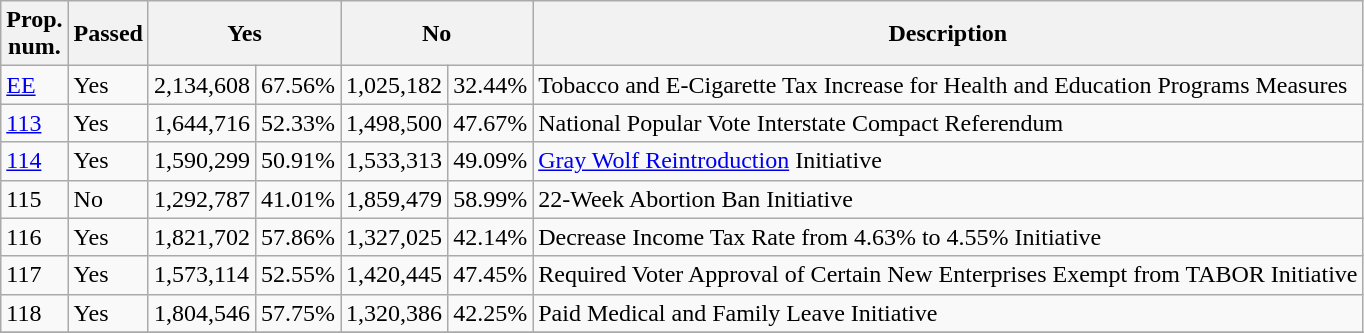<table class="wikitable sortable collapsible">
<tr>
<th>Prop.<br>num.</th>
<th>Passed</th>
<th colspan = 2>Yes</th>
<th colspan = 2>No</th>
<th>Description</th>
</tr>
<tr>
<td><a href='#'>EE</a></td>
<td> Yes</td>
<td>2,134,608</td>
<td>67.56%</td>
<td>1,025,182</td>
<td>32.44%</td>
<td>Tobacco and E-Cigarette Tax Increase for Health and Education Programs Measures</td>
</tr>
<tr>
<td><a href='#'>113</a></td>
<td> Yes</td>
<td>1,644,716</td>
<td>52.33%</td>
<td>1,498,500</td>
<td>47.67%</td>
<td>National Popular Vote Interstate Compact Referendum</td>
</tr>
<tr>
<td><a href='#'>114</a></td>
<td> Yes</td>
<td>1,590,299</td>
<td>50.91%</td>
<td>1,533,313</td>
<td>49.09%</td>
<td><a href='#'>Gray Wolf Reintroduction</a> Initiative</td>
</tr>
<tr>
<td>115</td>
<td> No</td>
<td>1,292,787</td>
<td>41.01%</td>
<td>1,859,479</td>
<td>58.99%</td>
<td>22-Week Abortion Ban Initiative</td>
</tr>
<tr>
<td>116</td>
<td> Yes</td>
<td>1,821,702</td>
<td>57.86%</td>
<td>1,327,025</td>
<td>42.14%</td>
<td>Decrease Income Tax Rate from 4.63% to 4.55% Initiative</td>
</tr>
<tr>
<td>117</td>
<td> Yes</td>
<td>1,573,114</td>
<td>52.55%</td>
<td>1,420,445</td>
<td>47.45%</td>
<td>Required Voter Approval of Certain New Enterprises Exempt from TABOR Initiative</td>
</tr>
<tr>
<td>118</td>
<td> Yes</td>
<td>1,804,546</td>
<td>57.75%</td>
<td>1,320,386</td>
<td>42.25%</td>
<td>Paid Medical and Family Leave Initiative</td>
</tr>
<tr>
</tr>
</table>
